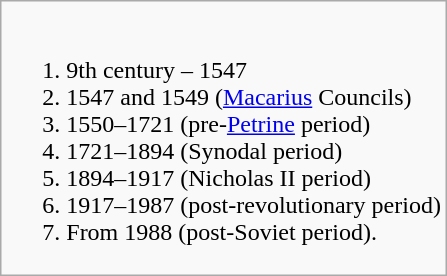<table class=wikitable>
<tr>
<td><br><ol><li>9th century – 1547</li><li>1547 and 1549 (<a href='#'>Macarius</a> Councils)</li><li>1550–1721 (pre-<a href='#'>Petrine</a> period)</li><li>1721–1894 (Synodal period)</li><li>1894–1917 (Nicholas II period)</li><li>1917–1987 (post-revolutionary period)</li><li>From 1988 (post-Soviet period).</li></ol></td>
</tr>
</table>
